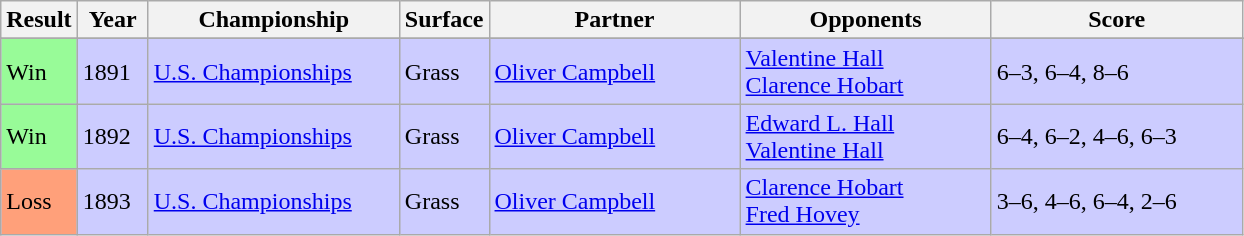<table class="sortable wikitable">
<tr>
<th style="width:40px">Result</th>
<th style="width:40px">Year</th>
<th style="width:160px">Championship</th>
<th style="width:50px">Surface</th>
<th style="width:160px">Partner</th>
<th style="width:160px">Opponents</th>
<th style="width:160px" class="unsortable">Score</th>
</tr>
<tr style="background:#ccf;">
</tr>
<tr style="background:#ccf;">
<td style="background:#98fb98;">Win</td>
<td>1891</td>
<td><a href='#'>U.S. Championships</a></td>
<td>Grass</td>
<td> <a href='#'>Oliver Campbell</a></td>
<td> <a href='#'>Valentine Hall</a><br> <a href='#'>Clarence Hobart</a></td>
<td>6–3, 6–4, 8–6</td>
</tr>
<tr style="background:#ccf;">
<td style="background:#98fb98;">Win</td>
<td>1892</td>
<td><a href='#'>U.S. Championships</a></td>
<td>Grass</td>
<td> <a href='#'>Oliver Campbell</a></td>
<td> <a href='#'>Edward L. Hall</a><br> <a href='#'>Valentine Hall</a></td>
<td>6–4, 6–2, 4–6, 6–3</td>
</tr>
<tr style="background:#ccf;">
<td style="background:#ffa07a;">Loss</td>
<td>1893</td>
<td><a href='#'>U.S. Championships</a></td>
<td>Grass</td>
<td> <a href='#'>Oliver Campbell</a></td>
<td> <a href='#'>Clarence Hobart</a><br> <a href='#'>Fred Hovey</a></td>
<td>3–6, 4–6, 6–4, 2–6</td>
</tr>
</table>
